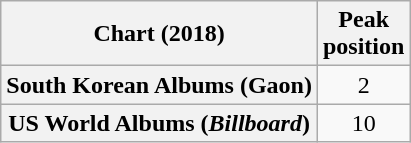<table class="wikitable plainrowheaders" style="text-align:center">
<tr>
<th>Chart (2018)</th>
<th>Peak<br>position</th>
</tr>
<tr>
<th scope="row">South Korean Albums (Gaon)</th>
<td>2</td>
</tr>
<tr>
<th scope="row">US World Albums (<em>Billboard</em>)</th>
<td>10</td>
</tr>
</table>
